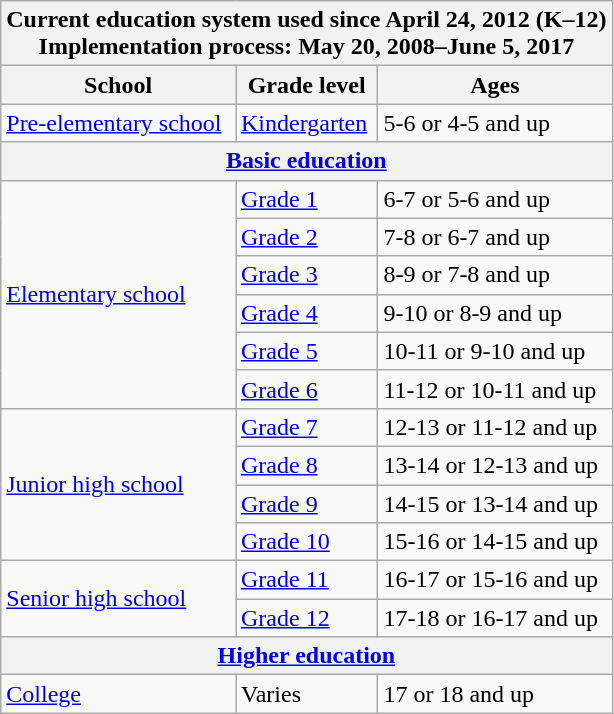<table class="wikitable mw-collapsible mw-collapsed floatright">
<tr>
<th colspan="3">Current education system used since April 24, 2012 (K–12)<br>Implementation process: May 20, 2008–June 5, 2017</th>
</tr>
<tr>
<th>School</th>
<th>Grade level</th>
<th>Ages</th>
</tr>
<tr>
<td><a href='#'>Pre-elementary school</a></td>
<td><a href='#'>Kindergarten</a></td>
<td>5-6 or 4-5 and up</td>
</tr>
<tr>
<th colspan="3"><a href='#'>Basic education</a></th>
</tr>
<tr>
<td rowspan="6"><a href='#'>Elementary school</a></td>
<td><a href='#'>Grade 1</a></td>
<td>6-7 or 5-6 and up</td>
</tr>
<tr>
<td><a href='#'>Grade 2</a></td>
<td>7-8 or 6-7 and up</td>
</tr>
<tr>
<td><a href='#'>Grade 3</a></td>
<td>8-9 or 7-8 and up</td>
</tr>
<tr>
<td><a href='#'>Grade 4</a></td>
<td>9-10 or 8-9 and up</td>
</tr>
<tr>
<td><a href='#'>Grade 5</a></td>
<td>10-11 or 9-10 and up</td>
</tr>
<tr>
<td><a href='#'>Grade 6</a></td>
<td>11-12 or 10-11 and up</td>
</tr>
<tr>
<td rowspan="4"><a href='#'>Junior high school</a></td>
<td><a href='#'>Grade 7</a></td>
<td>12-13 or 11-12 and up</td>
</tr>
<tr>
<td><a href='#'>Grade 8</a></td>
<td>13-14 or 12-13 and up</td>
</tr>
<tr>
<td><a href='#'>Grade 9</a></td>
<td>14-15 or 13-14 and up</td>
</tr>
<tr>
<td><a href='#'>Grade 10</a></td>
<td>15-16 or 14-15 and up</td>
</tr>
<tr>
<td rowspan="2"><a href='#'>Senior high school</a></td>
<td><a href='#'>Grade 11</a></td>
<td>16-17 or 15-16 and up</td>
</tr>
<tr>
<td><a href='#'>Grade 12</a></td>
<td>17-18 or 16-17 and up</td>
</tr>
<tr>
<th colspan="3"><a href='#'>Higher education</a></th>
</tr>
<tr>
<td><a href='#'>College</a></td>
<td>Varies</td>
<td>17 or 18 and up</td>
</tr>
</table>
